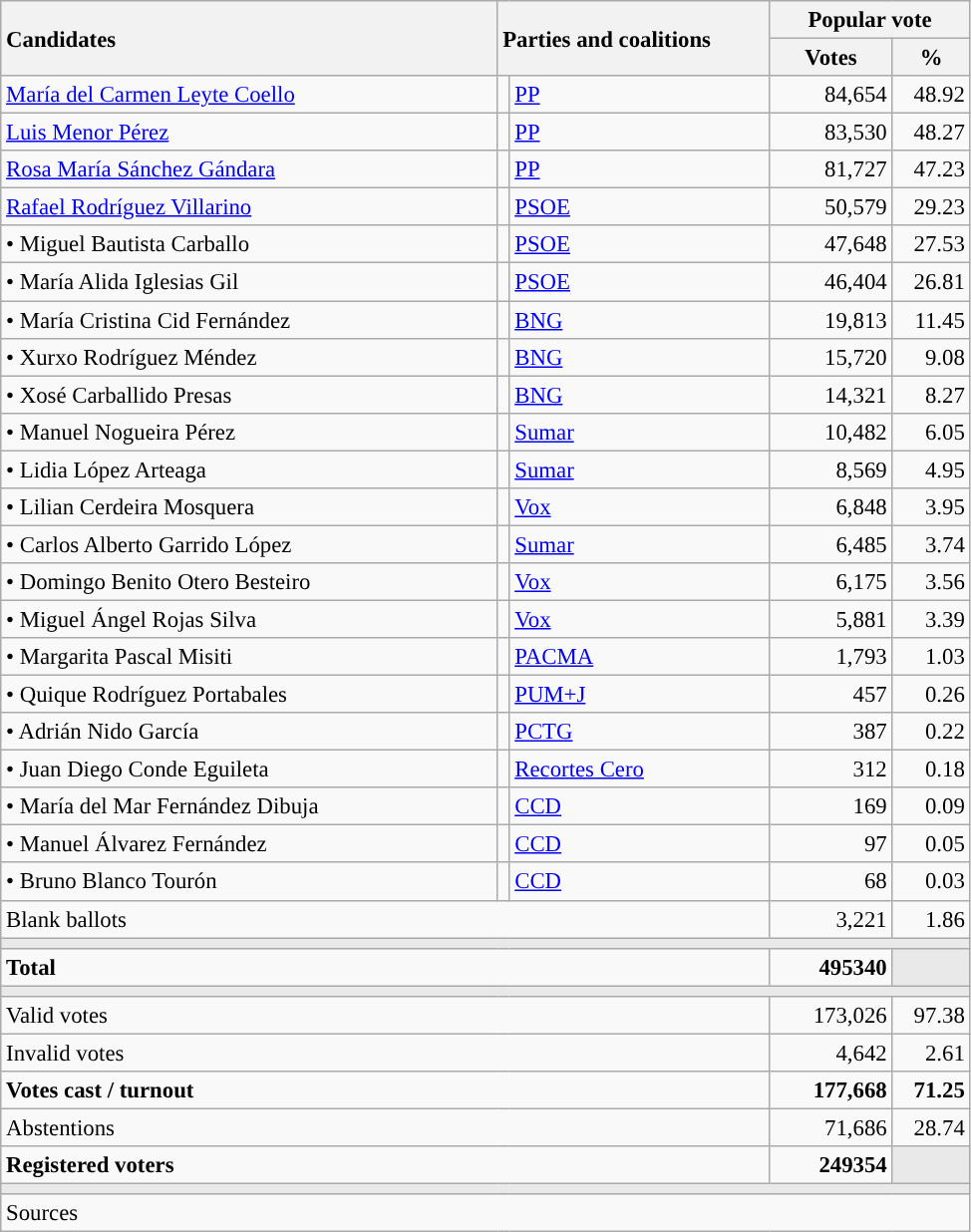<table class="wikitable" style="text-align:right; font-size:95%;">
<tr>
<th style="text-align:left;" rowspan="2" width="325">Candidates</th>
<th style="text-align:left;" rowspan="2" colspan="2" width="175">Parties and coalitions</th>
<th colspan="2">Popular vote</th>
</tr>
<tr>
<th width="75">Votes</th>
<th width="45">%</th>
</tr>
<tr>
<td align="left"> <a href='#'>María del Carmen Leyte Coello</a></td>
<td width="1" style="color:inherit;background:"></td>
<td align="left"><a href='#'>PP</a></td>
<td>84,654</td>
<td>48.92</td>
</tr>
<tr>
<td align="left"> <a href='#'>Luis Menor Pérez</a></td>
<td width="1" style="color:inherit;background:"></td>
<td align="left"><a href='#'>PP</a></td>
<td>83,530</td>
<td>48.27</td>
</tr>
<tr>
<td align="left"> <a href='#'>Rosa María Sánchez Gándara</a></td>
<td width="1" style="color:inherit;background:"></td>
<td align="left"><a href='#'>PP</a></td>
<td>81,727</td>
<td>47.23</td>
</tr>
<tr>
<td align="left"> <a href='#'>Rafael Rodríguez Villarino</a></td>
<td width="1" style="color:inherit;background:"></td>
<td align="left"><a href='#'>PSOE</a></td>
<td>50,579</td>
<td>29.23</td>
</tr>
<tr>
<td align="left">• Miguel Bautista Carballo</td>
<td width="1" style="color:inherit;background:"></td>
<td align="left"><a href='#'>PSOE</a></td>
<td>47,648</td>
<td>27.53</td>
</tr>
<tr>
<td align="left">• María Alida Iglesias Gil</td>
<td width="1" style="color:inherit;background:"></td>
<td align="left"><a href='#'>PSOE</a></td>
<td>46,404</td>
<td>26.81</td>
</tr>
<tr>
<td align="left">• María Cristina Cid Fernández</td>
<td width="1" style="color:inherit;background:"></td>
<td align="left"><a href='#'>BNG</a></td>
<td>19,813</td>
<td>11.45</td>
</tr>
<tr>
<td align="left">• Xurxo Rodríguez Méndez</td>
<td width="1" style="color:inherit;background:"></td>
<td align="left"><a href='#'>BNG</a></td>
<td>15,720</td>
<td>9.08</td>
</tr>
<tr>
<td align="left">• Xosé Carballido Presas</td>
<td width="1" style="color:inherit;background:"></td>
<td align="left"><a href='#'>BNG</a></td>
<td>14,321</td>
<td>8.27</td>
</tr>
<tr>
<td align="left">• Manuel Nogueira Pérez</td>
<td width="1" style="color:inherit;background:"></td>
<td align="left"><a href='#'>Sumar</a></td>
<td>10,482</td>
<td>6.05</td>
</tr>
<tr>
<td align="left">• Lidia López Arteaga</td>
<td width="1" style="color:inherit;background:"></td>
<td align="left"><a href='#'>Sumar</a></td>
<td>8,569</td>
<td>4.95</td>
</tr>
<tr>
<td align="left">• Lilian Cerdeira Mosquera</td>
<td width="1" style="color:inherit;background:"></td>
<td align="left"><a href='#'>Vox</a></td>
<td>6,848</td>
<td>3.95</td>
</tr>
<tr>
<td align="left">• Carlos Alberto Garrido López</td>
<td width="1" style="color:inherit;background:"></td>
<td align="left"><a href='#'>Sumar</a></td>
<td>6,485</td>
<td>3.74</td>
</tr>
<tr>
<td align="left">• Domingo Benito Otero Besteiro</td>
<td width="1" style="color:inherit;background:"></td>
<td align="left"><a href='#'>Vox</a></td>
<td>6,175</td>
<td>3.56</td>
</tr>
<tr>
<td align="left">• Miguel Ángel Rojas Silva</td>
<td width="1" style="color:inherit;background:"></td>
<td align="left"><a href='#'>Vox</a></td>
<td>5,881</td>
<td>3.39</td>
</tr>
<tr>
<td align="left">• Margarita Pascal Misiti</td>
<td width="1" style="color:inherit;background:"></td>
<td align="left"><a href='#'>PACMA</a></td>
<td>1,793</td>
<td>1.03</td>
</tr>
<tr>
<td align="left">• Quique Rodríguez Portabales</td>
<td width="1" style="color:inherit;background:"></td>
<td align="left"><a href='#'>PUM+J</a></td>
<td>457</td>
<td>0.26</td>
</tr>
<tr>
<td align="left">• Adrián Nido García</td>
<td width="1" style="color:inherit;background:"></td>
<td align="left"><a href='#'>PCTG</a></td>
<td>387</td>
<td>0.22</td>
</tr>
<tr>
<td align="left">• Juan Diego Conde Eguileta</td>
<td width="1" style="color:inherit;background:"></td>
<td align="left"><a href='#'>Recortes Cero</a></td>
<td>312</td>
<td>0.18</td>
</tr>
<tr>
<td align="left">• María del Mar Fernández Dibuja</td>
<td width="1" style="color:inherit;background:"></td>
<td align="left"><a href='#'>CCD</a></td>
<td>169</td>
<td>0.09</td>
</tr>
<tr>
<td align="left">• Manuel Álvarez Fernández</td>
<td width="1" style="color:inherit;background:"></td>
<td align="left"><a href='#'>CCD</a></td>
<td>97</td>
<td>0.05</td>
</tr>
<tr>
<td align="left">• Bruno Blanco Tourón</td>
<td width="1" style="color:inherit;background:"></td>
<td align="left"><a href='#'>CCD</a></td>
<td>68</td>
<td>0.03</td>
</tr>
<tr>
<td align="left" colspan="3">Blank ballots</td>
<td>3,221</td>
<td>1.86</td>
</tr>
<tr>
<td colspan="5" bgcolor="#E9E9E9"></td>
</tr>
<tr style="font-weight:bold;">
<td align="left" colspan="3">Total</td>
<td>495340</td>
<td bgcolor="#E9E9E9"></td>
</tr>
<tr>
<td colspan="5" bgcolor="#E9E9E9"></td>
</tr>
<tr>
<td align="left" colspan="3">Valid votes</td>
<td>173,026</td>
<td>97.38</td>
</tr>
<tr>
<td align="left" colspan="3">Invalid votes</td>
<td>4,642</td>
<td>2.61</td>
</tr>
<tr style="font-weight:bold;">
<td align="left" colspan="3">Votes cast / turnout</td>
<td>177,668</td>
<td>71.25</td>
</tr>
<tr>
<td align="left" colspan="3">Abstentions</td>
<td>71,686</td>
<td>28.74</td>
</tr>
<tr style="font-weight:bold;">
<td align="left" colspan="3">Registered voters</td>
<td>249354</td>
<td bgcolor="#E9E9E9"></td>
</tr>
<tr>
<td colspan="5" bgcolor="#E9E9E9"></td>
</tr>
<tr>
<td align="left" colspan="5">Sources</td>
</tr>
</table>
